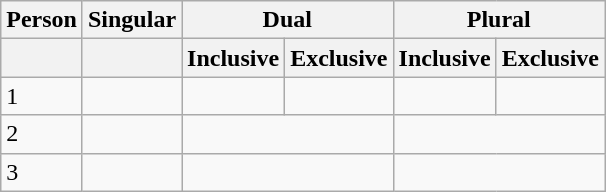<table class="wikitable">
<tr>
<th>Person</th>
<th>Singular</th>
<th colspan="2">Dual</th>
<th colspan="2">Plural</th>
</tr>
<tr>
<th></th>
<th></th>
<th>Inclusive</th>
<th>Exclusive</th>
<th>Inclusive</th>
<th>Exclusive</th>
</tr>
<tr>
<td>1</td>
<td></td>
<td></td>
<td></td>
<td></td>
<td></td>
</tr>
<tr>
<td>2</td>
<td></td>
<td colspan="2"></td>
<td colspan="2"></td>
</tr>
<tr>
<td>3</td>
<td></td>
<td colspan="2">    </td>
<td colspan="2">    </td>
</tr>
</table>
